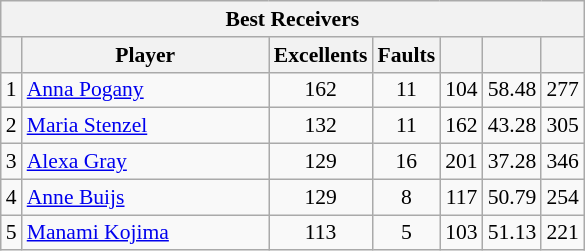<table class="wikitable sortable" style=font-size:90%>
<tr>
<th colspan=7>Best Receivers</th>
</tr>
<tr>
<th></th>
<th width=158>Player</th>
<th width=20>Excellents</th>
<th width=20>Faults</th>
<th width=20></th>
<th width=20></th>
<th width=20></th>
</tr>
<tr>
<td>1</td>
<td> <a href='#'>Anna Pogany</a></td>
<td align=center>162</td>
<td align=center>11</td>
<td align=center>104</td>
<td align=center>58.48</td>
<td align=center>277</td>
</tr>
<tr>
<td>2</td>
<td> <a href='#'>Maria Stenzel</a></td>
<td align=center>132</td>
<td align=center>11</td>
<td align=center>162</td>
<td align=center>43.28</td>
<td align=center>305</td>
</tr>
<tr>
<td>3</td>
<td> <a href='#'>Alexa Gray</a></td>
<td align=center>129</td>
<td align=center>16</td>
<td align=center>201</td>
<td align=center>37.28</td>
<td align=center>346</td>
</tr>
<tr>
<td>4</td>
<td> <a href='#'>Anne Buijs</a></td>
<td align=center>129</td>
<td align=center>8</td>
<td align=center>117</td>
<td align=center>50.79</td>
<td align=center>254</td>
</tr>
<tr>
<td>5</td>
<td> <a href='#'>Manami Kojima</a></td>
<td align=center>113</td>
<td align=center>5</td>
<td align=center>103</td>
<td align=center>51.13</td>
<td align=center>221</td>
</tr>
</table>
